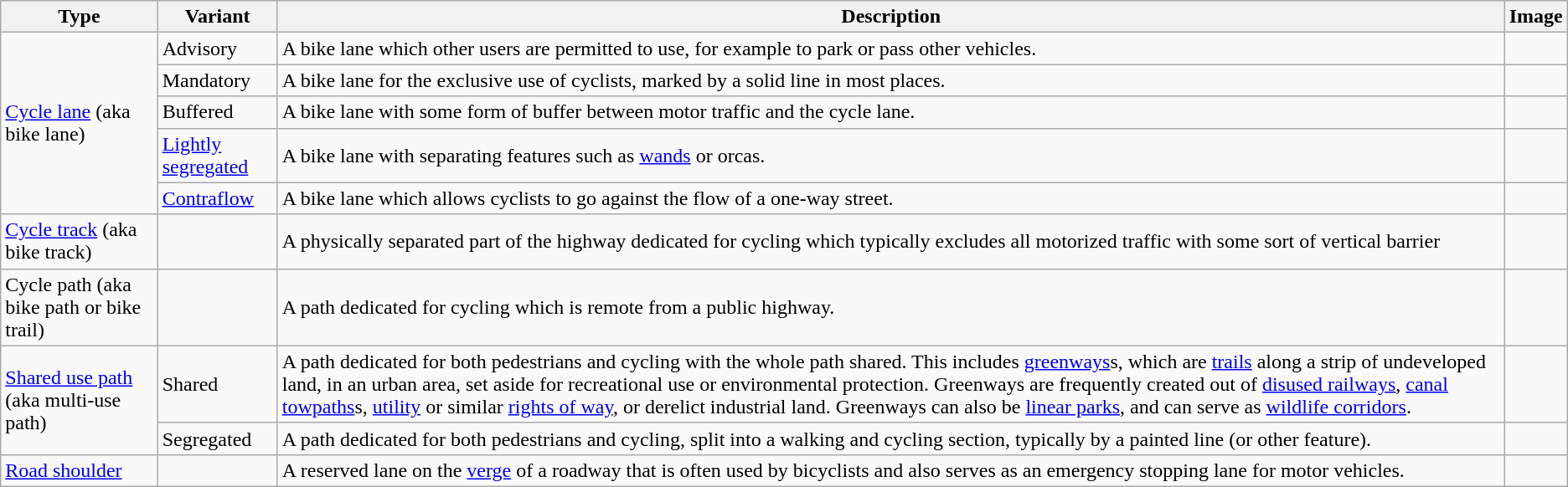<table class="wikitable">
<tr>
<th>Type</th>
<th>Variant</th>
<th>Description</th>
<th>Image</th>
</tr>
<tr>
<td rowspan="5"><a href='#'>Cycle lane</a> (aka bike lane)</td>
<td>Advisory</td>
<td>A bike lane which other users are permitted to use, for example to park or pass other vehicles.</td>
<td></td>
</tr>
<tr>
<td>Mandatory</td>
<td>A bike lane for the exclusive use of cyclists, marked by a solid line in most places.</td>
<td></td>
</tr>
<tr>
<td>Buffered</td>
<td>A bike lane with some form of buffer between motor traffic and the cycle lane.</td>
<td></td>
</tr>
<tr>
<td><a href='#'>Lightly segregated</a></td>
<td>A bike lane with separating features such as <a href='#'>wands</a> or orcas.</td>
<td></td>
</tr>
<tr>
<td><a href='#'>Contraflow</a></td>
<td>A bike lane which allows cyclists to go against the flow of a one-way street.</td>
<td></td>
</tr>
<tr>
<td><a href='#'>Cycle track</a> (aka bike track)</td>
<td></td>
<td>A physically separated part of the highway dedicated for cycling which typically excludes all motorized traffic with some sort of vertical barrier</td>
<td></td>
</tr>
<tr>
<td>Cycle path (aka bike path or bike trail)</td>
<td></td>
<td>A path dedicated for cycling which is remote from a public highway.</td>
<td></td>
</tr>
<tr>
<td rowspan="2"><a href='#'>Shared use path</a> (aka multi-use path)</td>
<td>Shared</td>
<td>A path dedicated for both pedestrians and cycling with the whole path shared. This includes <a href='#'>greenways</a>s, which are <a href='#'>trails</a> along a strip of undeveloped land, in an urban area, set aside for recreational use or environmental protection. Greenways are frequently created out of <a href='#'>disused railways</a>, <a href='#'>canal towpaths</a>s, <a href='#'>utility</a> or similar <a href='#'>rights of way</a>, or derelict industrial land. Greenways can also be <a href='#'>linear parks</a>, and can serve as <a href='#'>wildlife corridors</a>.</td>
<td></td>
</tr>
<tr>
<td>Segregated</td>
<td>A path dedicated for both pedestrians and cycling, split into a walking and cycling section, typically by a painted line (or other feature).</td>
<td></td>
</tr>
<tr>
<td><a href='#'>Road shoulder</a></td>
<td></td>
<td>A reserved lane on the <a href='#'>verge</a> of a roadway that is often used by bicyclists and also serves as an emergency stopping lane for motor vehicles.</td>
<td></td>
</tr>
</table>
